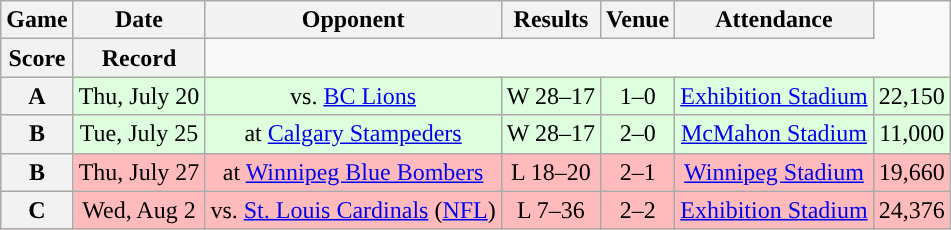<table class="wikitable" style="text-align:center">
<tr>
<th>Game</th>
<th>Date</th>
<th>Opponent</th>
<th>Results</th>
<th>Venue</th>
<th>Attendance</th>
</tr>
<tr>
<th>Score</th>
<th>Record</th>
</tr>
<tr style="background:#ddffdd">
<th>A</th>
<td>Thu, July 20</td>
<td>vs. <a href='#'>BC Lions</a></td>
<td>W 28–17</td>
<td>1–0</td>
<td><a href='#'>Exhibition Stadium</a></td>
<td>22,150</td>
</tr>
<tr style="background:#ddffdd">
<th>B</th>
<td>Tue, July 25</td>
<td>at <a href='#'>Calgary Stampeders</a></td>
<td>W 28–17</td>
<td>2–0</td>
<td><a href='#'>McMahon Stadium</a></td>
<td>11,000</td>
</tr>
<tr style="background:#ffbbbb">
<th>B</th>
<td>Thu, July 27</td>
<td>at <a href='#'>Winnipeg Blue Bombers</a></td>
<td>L 18–20</td>
<td>2–1</td>
<td><a href='#'>Winnipeg Stadium</a></td>
<td>19,660</td>
</tr>
<tr style="background:#ffbbbb">
<th>C</th>
<td>Wed, Aug 2</td>
<td>vs. <a href='#'>St. Louis Cardinals</a> (<a href='#'>NFL</a>)</td>
<td>L 7–36</td>
<td>2–2</td>
<td><a href='#'>Exhibition Stadium</a></td>
<td>24,376</td>
</tr>
</table>
